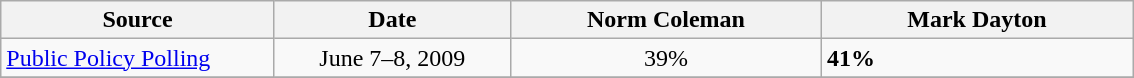<table class="wikitable collapsible">
<tr>
<th width="175px">Source</th>
<th width="150px">Date</th>
<th width="200px" align="center">Norm Coleman</th>
<th width="200px" align="center">Mark Dayton</th>
</tr>
<tr>
<td><a href='#'>Public Policy Polling</a></td>
<td align="center">June 7–8, 2009</td>
<td align="center">39%</td>
<td><strong>41%</strong></td>
</tr>
<tr>
</tr>
</table>
